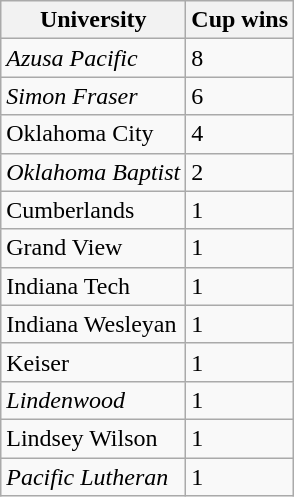<table class="wikitable sortable">
<tr>
<th>University</th>
<th>Cup wins</th>
</tr>
<tr>
<td><em>Azusa Pacific</em></td>
<td>8</td>
</tr>
<tr>
<td><em>Simon Fraser</em></td>
<td>6</td>
</tr>
<tr>
<td>Oklahoma City</td>
<td>4</td>
</tr>
<tr>
<td><em>Oklahoma Baptist</em></td>
<td>2</td>
</tr>
<tr>
<td>Cumberlands</td>
<td>1</td>
</tr>
<tr>
<td>Grand View</td>
<td>1</td>
</tr>
<tr>
<td>Indiana Tech</td>
<td>1</td>
</tr>
<tr>
<td>Indiana Wesleyan</td>
<td>1</td>
</tr>
<tr>
<td>Keiser</td>
<td>1</td>
</tr>
<tr>
<td><em>Lindenwood</em></td>
<td>1</td>
</tr>
<tr>
<td>Lindsey Wilson</td>
<td>1</td>
</tr>
<tr>
<td><em>Pacific Lutheran</em></td>
<td>1</td>
</tr>
</table>
